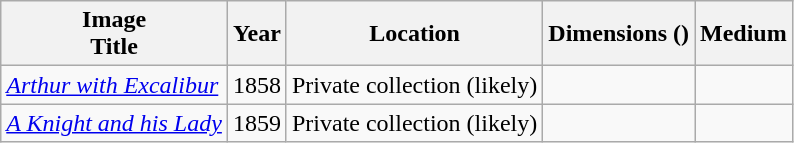<table class="wikitable">
<tr>
<th>Image<br>Title</th>
<th>Year</th>
<th>Location</th>
<th>Dimensions ()</th>
<th>Medium</th>
</tr>
<tr>
<td><em><a href='#'>Arthur with Excalibur</a></em></td>
<td>1858</td>
<td>Private collection (likely)</td>
<td></td>
<td></td>
</tr>
<tr>
<td><em><a href='#'>A Knight and his Lady</a></em></td>
<td>1859</td>
<td>Private collection (likely)</td>
<td></td>
<td></td>
</tr>
</table>
